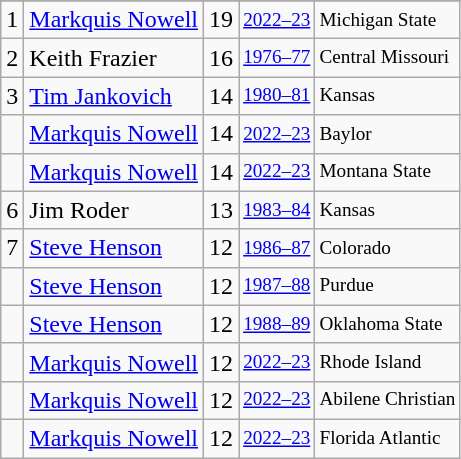<table class="wikitable">
<tr>
</tr>
<tr>
<td>1</td>
<td><a href='#'>Markquis Nowell</a></td>
<td>19</td>
<td style="font-size:80%;"><a href='#'>2022–23</a></td>
<td style="font-size:80%;">Michigan State</td>
</tr>
<tr>
<td>2</td>
<td>Keith Frazier</td>
<td>16</td>
<td style="font-size:80%;"><a href='#'>1976–77</a></td>
<td style="font-size:80%;">Central Missouri</td>
</tr>
<tr>
<td>3</td>
<td><a href='#'>Tim Jankovich</a></td>
<td>14</td>
<td style="font-size:80%;"><a href='#'>1980–81</a></td>
<td style="font-size:80%;">Kansas</td>
</tr>
<tr>
<td></td>
<td><a href='#'>Markquis Nowell</a></td>
<td>14</td>
<td style="font-size:80%;"><a href='#'>2022–23</a></td>
<td style="font-size:80%;">Baylor</td>
</tr>
<tr>
<td></td>
<td><a href='#'>Markquis Nowell</a></td>
<td>14</td>
<td style="font-size:80%;"><a href='#'>2022–23</a></td>
<td style="font-size:80%;">Montana State</td>
</tr>
<tr>
<td>6</td>
<td>Jim Roder</td>
<td>13</td>
<td style="font-size:80%;"><a href='#'>1983–84</a></td>
<td style="font-size:80%;">Kansas</td>
</tr>
<tr>
<td>7</td>
<td><a href='#'>Steve Henson</a></td>
<td>12</td>
<td style="font-size:80%;"><a href='#'>1986–87</a></td>
<td style="font-size:80%;">Colorado</td>
</tr>
<tr>
<td></td>
<td><a href='#'>Steve Henson</a></td>
<td>12</td>
<td style="font-size:80%;"><a href='#'>1987–88</a></td>
<td style="font-size:80%;">Purdue</td>
</tr>
<tr>
<td></td>
<td><a href='#'>Steve Henson</a></td>
<td>12</td>
<td style="font-size:80%;"><a href='#'>1988–89</a></td>
<td style="font-size:80%;">Oklahoma State</td>
</tr>
<tr>
<td></td>
<td><a href='#'>Markquis Nowell</a></td>
<td>12</td>
<td style="font-size:80%;"><a href='#'>2022–23</a></td>
<td style="font-size:80%;">Rhode Island</td>
</tr>
<tr>
<td></td>
<td><a href='#'>Markquis Nowell</a></td>
<td>12</td>
<td style="font-size:80%;"><a href='#'>2022–23</a></td>
<td style="font-size:80%;">Abilene Christian</td>
</tr>
<tr>
<td></td>
<td><a href='#'>Markquis Nowell</a></td>
<td>12</td>
<td style="font-size:80%;"><a href='#'>2022–23</a></td>
<td style="font-size:80%;">Florida Atlantic</td>
</tr>
</table>
